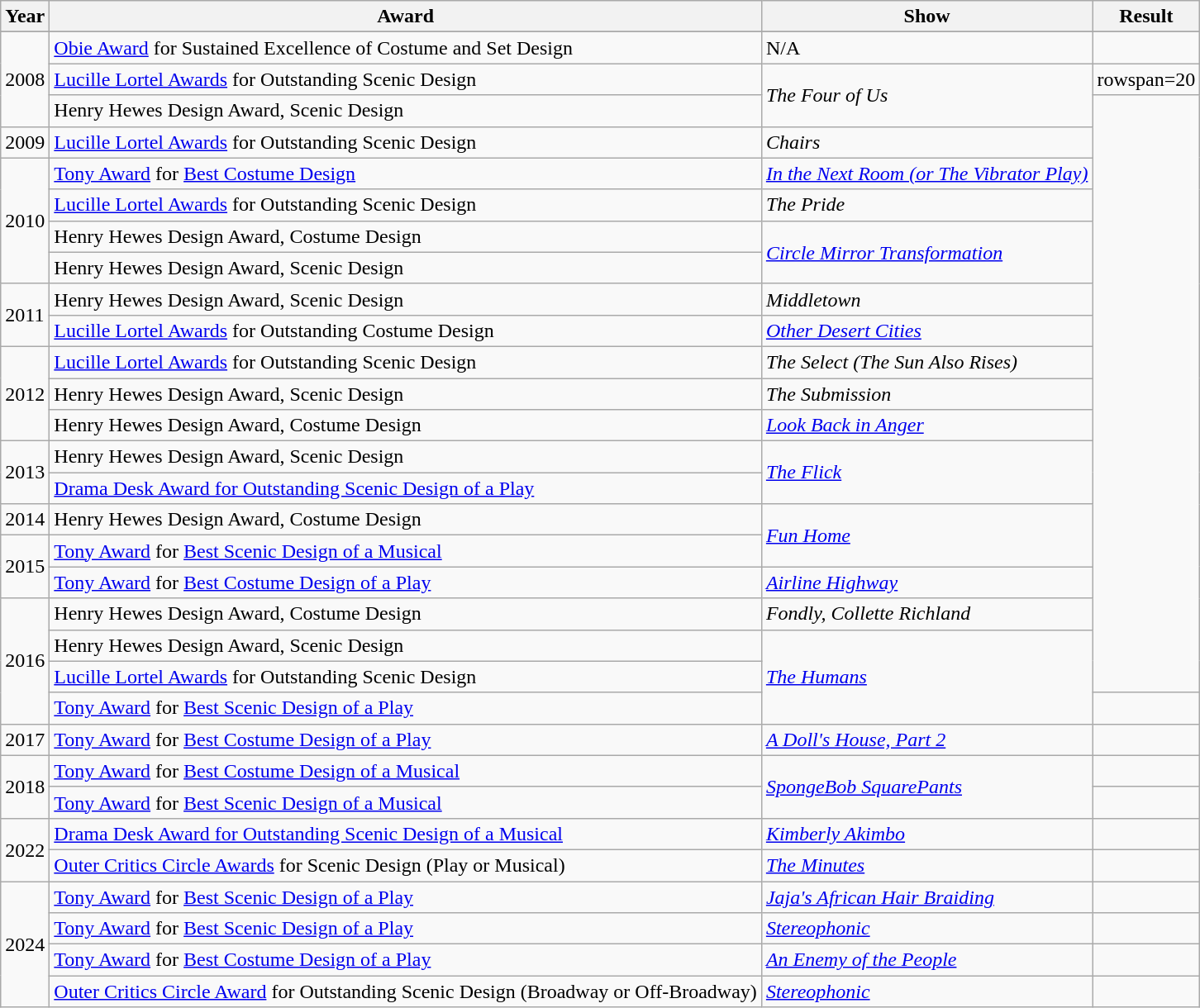<table class="wikitable">
<tr>
<th>Year</th>
<th>Award</th>
<th>Show</th>
<th>Result</th>
</tr>
<tr>
</tr>
<tr>
<td rowspan=3>2008</td>
<td><a href='#'>Obie Award</a> for Sustained Excellence of Costume and Set Design</td>
<td>N/A</td>
<td></td>
</tr>
<tr>
<td><a href='#'>Lucille Lortel Awards</a> for Outstanding Scenic Design</td>
<td rowspan=2><em>The Four of Us</em></td>
<td>rowspan=20 </td>
</tr>
<tr>
<td>Henry Hewes Design Award, Scenic Design</td>
</tr>
<tr>
<td>2009</td>
<td><a href='#'>Lucille Lortel Awards</a> for Outstanding Scenic Design</td>
<td><em>Chairs</em></td>
</tr>
<tr>
<td rowspan=4>2010</td>
<td><a href='#'>Tony Award</a> for <a href='#'> Best Costume Design</a></td>
<td><em><a href='#'>In the Next Room (or The Vibrator Play)</a></em></td>
</tr>
<tr>
<td><a href='#'>Lucille Lortel Awards</a> for Outstanding Scenic Design</td>
<td><em>The Pride</em></td>
</tr>
<tr>
<td>Henry Hewes Design Award, Costume Design</td>
<td rowspan=2><em><a href='#'>Circle Mirror Transformation</a></em></td>
</tr>
<tr>
<td>Henry Hewes Design Award, Scenic Design</td>
</tr>
<tr>
<td rowspan=2>2011</td>
<td>Henry Hewes Design Award, Scenic Design</td>
<td><em>Middletown</em></td>
</tr>
<tr>
<td><a href='#'>Lucille Lortel Awards</a> for Outstanding Costume Design</td>
<td><em><a href='#'>Other Desert Cities</a></em></td>
</tr>
<tr>
<td rowspan=3>2012</td>
<td><a href='#'>Lucille Lortel Awards</a> for Outstanding Scenic Design</td>
<td><em>The Select (The Sun Also Rises)</em></td>
</tr>
<tr>
<td>Henry Hewes Design Award, Scenic Design</td>
<td><em>The Submission</em></td>
</tr>
<tr>
<td>Henry Hewes Design Award, Costume Design</td>
<td><em><a href='#'>Look Back in Anger</a></em></td>
</tr>
<tr>
<td rowspan=2>2013</td>
<td>Henry Hewes Design Award, Scenic Design</td>
<td rowspan=2><em><a href='#'>The Flick</a></em></td>
</tr>
<tr>
<td><a href='#'>Drama Desk Award for Outstanding Scenic Design of a Play</a></td>
</tr>
<tr>
<td>2014</td>
<td>Henry Hewes Design Award, Costume Design</td>
<td rowspan=2><em><a href='#'>Fun Home</a></em></td>
</tr>
<tr>
<td rowspan=2>2015</td>
<td><a href='#'>Tony Award</a> for <a href='#'>Best Scenic Design of a Musical</a></td>
</tr>
<tr>
<td><a href='#'>Tony Award</a> for <a href='#'>Best Costume Design of a Play</a></td>
<td><em><a href='#'>Airline Highway</a></em></td>
</tr>
<tr>
<td rowspan=4>2016</td>
<td>Henry Hewes Design Award, Costume Design</td>
<td><em>Fondly, Collette Richland</em></td>
</tr>
<tr>
<td>Henry Hewes Design Award, Scenic Design</td>
<td rowspan=3><em><a href='#'>The Humans</a></em></td>
</tr>
<tr>
<td><a href='#'>Lucille Lortel Awards</a> for Outstanding Scenic Design</td>
</tr>
<tr>
<td><a href='#'>Tony Award</a> for <a href='#'>Best Scenic Design of a Play</a></td>
<td></td>
</tr>
<tr>
<td>2017</td>
<td><a href='#'>Tony Award</a> for <a href='#'>Best Costume Design of a Play</a></td>
<td><em><a href='#'>A Doll's House, Part 2</a></em></td>
<td></td>
</tr>
<tr>
<td rowspan=2>2018</td>
<td><a href='#'>Tony Award</a> for <a href='#'>Best Costume Design of a Musical</a></td>
<td rowspan=2><em><a href='#'>SpongeBob SquarePants</a></em></td>
<td></td>
</tr>
<tr>
<td><a href='#'>Tony Award</a> for <a href='#'>Best Scenic Design of a Musical</a></td>
<td></td>
</tr>
<tr>
<td rowspan=2>2022</td>
<td><a href='#'>Drama Desk Award for Outstanding Scenic Design of a Musical</a></td>
<td><em><a href='#'>Kimberly Akimbo</a></em></td>
<td></td>
</tr>
<tr>
<td><a href='#'>Outer Critics Circle Awards</a> for Scenic Design (Play or Musical)</td>
<td><em><a href='#'>The Minutes</a></em></td>
<td></td>
</tr>
<tr>
<td rowspan="4">2024</td>
<td><a href='#'>Tony Award</a> for <a href='#'>Best Scenic Design of a Play</a></td>
<td><em><a href='#'>Jaja's African Hair Braiding</a></em></td>
<td></td>
</tr>
<tr>
<td><a href='#'>Tony Award</a> for <a href='#'>Best Scenic Design of a Play</a></td>
<td><em><a href='#'>Stereophonic</a></em></td>
<td></td>
</tr>
<tr>
<td><a href='#'>Tony Award</a> for <a href='#'>Best Costume Design of a Play</a></td>
<td><em><a href='#'>An Enemy of the People</a></em></td>
<td></td>
</tr>
<tr>
<td><a href='#'>Outer Critics Circle Award</a> for Outstanding Scenic Design (Broadway or Off-Broadway)</td>
<td><em><a href='#'>Stereophonic</a></em></td>
<td></td>
</tr>
</table>
